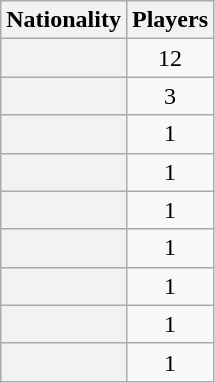<table class="wikitable sortable plainrowheaders" style="text-align:center;">
<tr>
<th scope="col">Nationality</th>
<th scope="col">Players</th>
</tr>
<tr>
<th scope="row"></th>
<td>12</td>
</tr>
<tr>
<th scope="row"></th>
<td>3</td>
</tr>
<tr>
<th scope="row"></th>
<td>1</td>
</tr>
<tr>
<th scope="row"></th>
<td>1</td>
</tr>
<tr>
<th scope="row"></th>
<td>1</td>
</tr>
<tr>
<th scope="row"></th>
<td>1</td>
</tr>
<tr>
<th scope="row"></th>
<td>1</td>
</tr>
<tr>
<th scope="row"></th>
<td>1</td>
</tr>
<tr>
<th scope="row"></th>
<td>1</td>
</tr>
</table>
